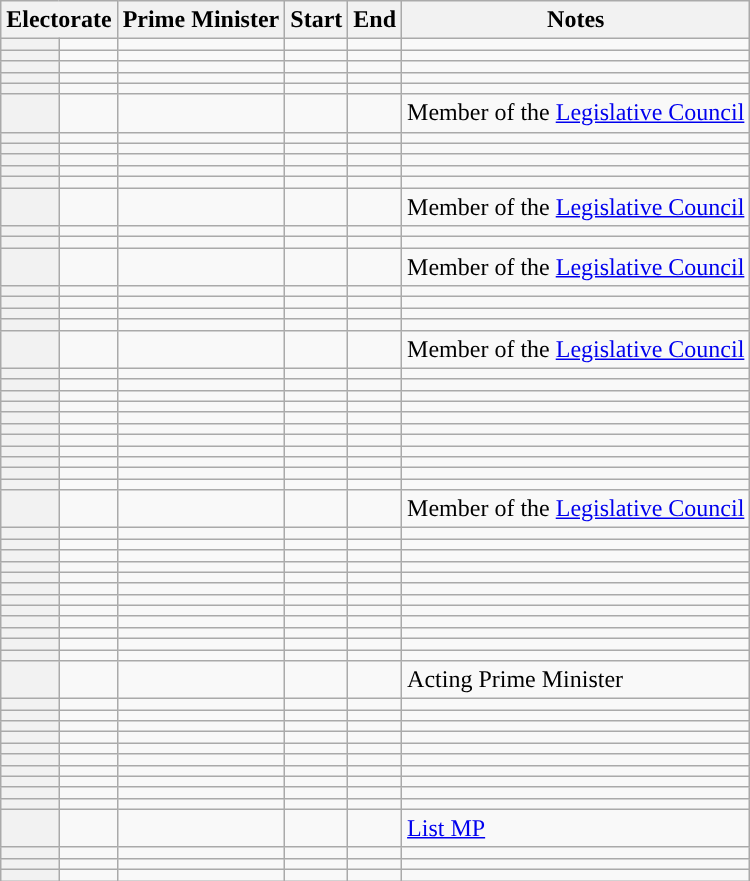<table class="wikitable sortable">
<tr>
<th colspan=2>Electorate</th>
<th>Prime Minister</th>
<th>Start</th>
<th>End</th>
<th class="unsortable">Notes</th>
</tr>
<tr>
<th style="background-color: "></th>
<td></td>
<td></td>
<td></td>
<td></td>
<td></td>
</tr>
<tr>
<th style="background-color: "></th>
<td></td>
<td></td>
<td></td>
<td></td>
<td></td>
</tr>
<tr>
<th style="background-color: "></th>
<td></td>
<td></td>
<td></td>
<td></td>
<td></td>
</tr>
<tr>
<th style="background-color: "></th>
<td></td>
<td></td>
<td></td>
<td></td>
<td></td>
</tr>
<tr>
<th style="background-color: "></th>
<td></td>
<td></td>
<td></td>
<td></td>
<td></td>
</tr>
<tr>
<th style="background-color: "></th>
<td></td>
<td></td>
<td></td>
<td></td>
<td>Member of the <a href='#'>Legislative Council</a></td>
</tr>
<tr>
<th style="background-color: "></th>
<td></td>
<td></td>
<td></td>
<td></td>
<td></td>
</tr>
<tr>
<th style="background-color: "></th>
<td></td>
<td></td>
<td></td>
<td></td>
<td></td>
</tr>
<tr>
<th style="background-color: "></th>
<td></td>
<td></td>
<td></td>
<td></td>
<td></td>
</tr>
<tr>
<th style="background-color: "></th>
<td></td>
<td></td>
<td></td>
<td></td>
<td></td>
</tr>
<tr>
<th style="background-color: "></th>
<td></td>
<td></td>
<td></td>
<td></td>
<td></td>
</tr>
<tr>
<th style="background-color: "></th>
<td></td>
<td></td>
<td></td>
<td></td>
<td>Member of the <a href='#'>Legislative Council</a></td>
</tr>
<tr>
<th style="background-color: "></th>
<td></td>
<td></td>
<td></td>
<td></td>
<td></td>
</tr>
<tr>
<th style="background-color: "></th>
<td></td>
<td></td>
<td></td>
<td></td>
<td></td>
</tr>
<tr>
<th style="background-color: "></th>
<td></td>
<td></td>
<td></td>
<td></td>
<td>Member of the <a href='#'>Legislative Council</a></td>
</tr>
<tr>
<th style="background-color: "></th>
<td></td>
<td></td>
<td></td>
<td></td>
<td></td>
</tr>
<tr>
<th style="background-color: "></th>
<td></td>
<td></td>
<td></td>
<td></td>
<td></td>
</tr>
<tr>
<th style="background-color: "></th>
<td></td>
<td></td>
<td></td>
<td></td>
<td></td>
</tr>
<tr>
<th style="background-color: "></th>
<td></td>
<td></td>
<td></td>
<td></td>
<td></td>
</tr>
<tr>
<th style="background-color: "></th>
<td></td>
<td></td>
<td></td>
<td></td>
<td>Member of the <a href='#'>Legislative Council</a></td>
</tr>
<tr>
<th style="background-color: "></th>
<td></td>
<td></td>
<td></td>
<td></td>
<td></td>
</tr>
<tr>
<th style="background-color: "></th>
<td></td>
<td></td>
<td></td>
<td></td>
<td></td>
</tr>
<tr>
<th style="background-color: "></th>
<td></td>
<td></td>
<td></td>
<td></td>
<td></td>
</tr>
<tr>
<th style="background-color: "></th>
<td></td>
<td></td>
<td></td>
<td></td>
<td></td>
</tr>
<tr>
<th style="background-color: "></th>
<td></td>
<td></td>
<td></td>
<td></td>
<td></td>
</tr>
<tr>
<th style="background-color: "></th>
<td></td>
<td></td>
<td></td>
<td></td>
<td></td>
</tr>
<tr>
<th style="background-color: "></th>
<td></td>
<td></td>
<td></td>
<td></td>
<td></td>
</tr>
<tr>
<th style="background-color: "></th>
<td></td>
<td></td>
<td></td>
<td></td>
<td></td>
</tr>
<tr>
<th style="background-color: "></th>
<td></td>
<td></td>
<td></td>
<td></td>
<td></td>
</tr>
<tr>
<th style="background-color: "></th>
<td></td>
<td></td>
<td></td>
<td></td>
<td></td>
</tr>
<tr>
<th style="background-color: "></th>
<td></td>
<td></td>
<td></td>
<td></td>
<td></td>
</tr>
<tr>
<th style="background-color: "></th>
<td></td>
<td></td>
<td></td>
<td></td>
<td>Member of the <a href='#'>Legislative Council</a></td>
</tr>
<tr>
<th style="background-color: "></th>
<td></td>
<td></td>
<td></td>
<td></td>
<td></td>
</tr>
<tr>
<th style="background-color: "></th>
<td></td>
<td></td>
<td></td>
<td></td>
<td></td>
</tr>
<tr>
<th style="background-color: "></th>
<td></td>
<td></td>
<td></td>
<td></td>
<td></td>
</tr>
<tr>
<th style="background-color: "></th>
<td></td>
<td></td>
<td></td>
<td></td>
<td></td>
</tr>
<tr>
<th style="background-color: "></th>
<td></td>
<td></td>
<td></td>
<td></td>
<td></td>
</tr>
<tr>
<th style="background-color: "></th>
<td></td>
<td></td>
<td></td>
<td></td>
<td></td>
</tr>
<tr>
<th style="background-color: "></th>
<td></td>
<td></td>
<td></td>
<td></td>
<td></td>
</tr>
<tr>
<th style="background-color: "></th>
<td></td>
<td></td>
<td></td>
<td></td>
<td></td>
</tr>
<tr>
<th style="background-color: "></th>
<td></td>
<td></td>
<td></td>
<td></td>
<td></td>
</tr>
<tr>
<th style="background-color: "></th>
<td></td>
<td></td>
<td></td>
<td></td>
<td></td>
</tr>
<tr>
<th style="background-color: "></th>
<td></td>
<td></td>
<td></td>
<td></td>
<td></td>
</tr>
<tr>
<th style="background-color: "></th>
<td></td>
<td></td>
<td></td>
<td></td>
<td></td>
</tr>
<tr>
<th style="background-color: "></th>
<td></td>
<td></td>
<td></td>
<td></td>
<td>Acting Prime Minister</td>
</tr>
<tr>
<th style="background-color: "></th>
<td></td>
<td></td>
<td></td>
<td></td>
<td></td>
</tr>
<tr>
<th style="background-color: "></th>
<td></td>
<td></td>
<td></td>
<td></td>
<td></td>
</tr>
<tr>
<th style="background-color: "></th>
<td></td>
<td></td>
<td></td>
<td></td>
<td></td>
</tr>
<tr>
<th style="background-color: "></th>
<td></td>
<td></td>
<td></td>
<td></td>
<td></td>
</tr>
<tr>
<th style="background-color: "></th>
<td></td>
<td></td>
<td></td>
<td></td>
<td></td>
</tr>
<tr>
<th style="background-color: "></th>
<td></td>
<td></td>
<td></td>
<td></td>
<td></td>
</tr>
<tr>
<th style="background-color: "></th>
<td></td>
<td></td>
<td></td>
<td></td>
<td></td>
</tr>
<tr>
<th style="background-color: "></th>
<td></td>
<td></td>
<td></td>
<td></td>
<td></td>
</tr>
<tr>
<th style="background-color: "></th>
<td></td>
<td></td>
<td></td>
<td></td>
<td></td>
</tr>
<tr>
<th style="background-color: "></th>
<td></td>
<td></td>
<td></td>
<td></td>
<td></td>
</tr>
<tr>
<th style="background-color: "></th>
<td></td>
<td></td>
<td></td>
<td></td>
<td><a href='#'>List MP</a></td>
</tr>
<tr>
<th style="background-color: "></th>
<td></td>
<td></td>
<td></td>
<td></td>
<td></td>
</tr>
<tr>
<th style="background-color: "></th>
<td></td>
<td></td>
<td></td>
<td></td>
<td></td>
</tr>
<tr>
<th style="background-color: "></th>
<td></td>
<td></td>
<td></td>
<td></td>
<td></td>
</tr>
</table>
